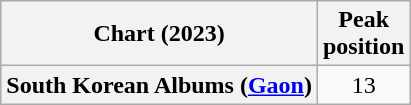<table class="wikitable plainrowheaders" style="text-align:center">
<tr>
<th scope="col">Chart (2023)</th>
<th scope="col">Peak<br>position</th>
</tr>
<tr>
<th scope="row">South Korean Albums (<a href='#'>Gaon</a>)</th>
<td>13</td>
</tr>
</table>
